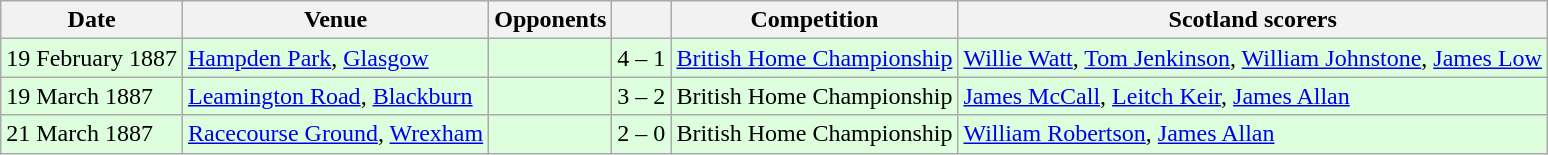<table class="wikitable">
<tr>
<th>Date</th>
<th>Venue</th>
<th>Opponents</th>
<th></th>
<th>Competition</th>
<th>Scotland scorers</th>
</tr>
<tr bgcolor=#ddffdd>
<td>19 February 1887</td>
<td><a href='#'>Hampden Park</a>, <a href='#'>Glasgow</a></td>
<td></td>
<td align=center>4 – 1</td>
<td><a href='#'>British Home Championship</a></td>
<td><a href='#'>Willie Watt</a>, <a href='#'>Tom Jenkinson</a>, <a href='#'>William Johnstone</a>, <a href='#'>James Low</a></td>
</tr>
<tr bgcolor=#ddffdd>
<td>19 March 1887</td>
<td><a href='#'>Leamington Road</a>, <a href='#'>Blackburn</a></td>
<td></td>
<td align=center>3 – 2</td>
<td>British Home Championship</td>
<td><a href='#'>James McCall</a>, <a href='#'>Leitch Keir</a>, <a href='#'>James Allan</a></td>
</tr>
<tr bgcolor=#ddffdd>
<td>21 March 1887</td>
<td><a href='#'>Racecourse Ground</a>, <a href='#'>Wrexham</a></td>
<td></td>
<td align=center>2 – 0</td>
<td>British Home Championship</td>
<td><a href='#'>William Robertson</a>, <a href='#'>James Allan</a></td>
</tr>
</table>
